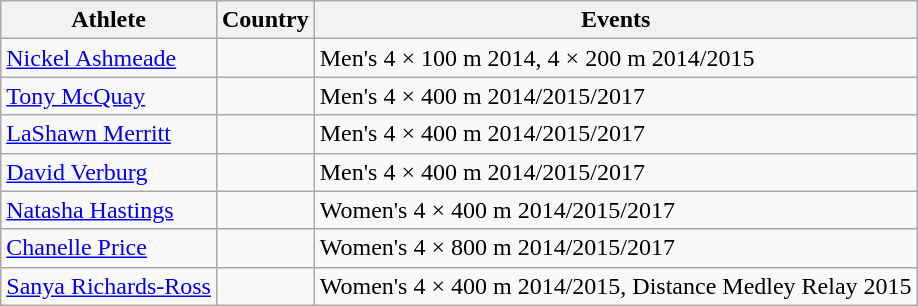<table class="wikitable">
<tr>
<th>Athlete</th>
<th>Country</th>
<th>Events</th>
</tr>
<tr>
<td><a href='#'>Nickel Ashmeade</a></td>
<td></td>
<td>Men's 4 × 100 m 2014, 4 × 200 m 2014/2015</td>
</tr>
<tr>
<td><a href='#'>Tony McQuay</a></td>
<td></td>
<td>Men's 4 × 400 m 2014/2015/2017</td>
</tr>
<tr>
<td><a href='#'>LaShawn Merritt</a></td>
<td></td>
<td>Men's 4 × 400 m 2014/2015/2017</td>
</tr>
<tr>
<td><a href='#'>David Verburg</a></td>
<td></td>
<td>Men's 4 × 400 m 2014/2015/2017</td>
</tr>
<tr>
<td><a href='#'>Natasha Hastings</a></td>
<td></td>
<td>Women's 4 × 400 m 2014/2015/2017</td>
</tr>
<tr>
<td><a href='#'>Chanelle Price</a></td>
<td></td>
<td>Women's 4 × 800 m 2014/2015/2017</td>
</tr>
<tr>
<td><a href='#'>Sanya Richards-Ross</a></td>
<td></td>
<td>Women's 4 × 400 m 2014/2015, Distance Medley Relay 2015</td>
</tr>
</table>
